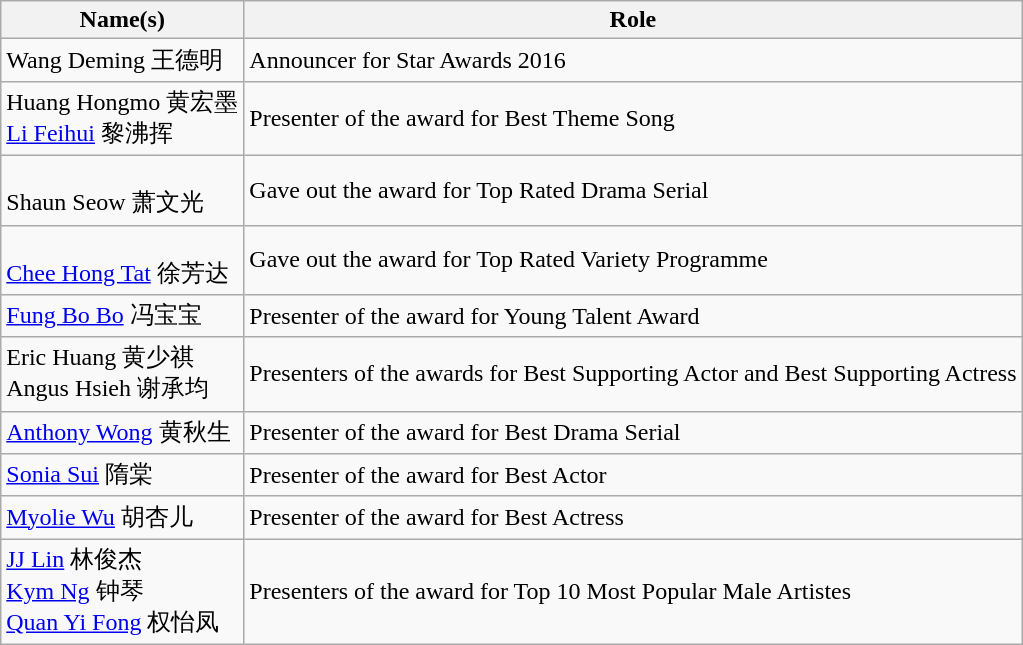<table class="wikitable sortable">
<tr>
<th>Name(s)</th>
<th>Role</th>
</tr>
<tr>
<td>Wang Deming 王德明</td>
<td>Announcer for Star Awards 2016</td>
</tr>
<tr>
<td>Huang Hongmo 黄宏墨 <br> <a href='#'>Li Feihui</a> 黎沸挥</td>
<td>Presenter of the award for Best Theme Song</td>
</tr>
<tr>
<td> <br> Shaun Seow 萧文光</td>
<td>Gave out the award for Top Rated Drama Serial</td>
</tr>
<tr>
<td> <br> <a href='#'>Chee Hong Tat</a> 徐芳达</td>
<td>Gave out the award for Top Rated Variety Programme</td>
</tr>
<tr>
<td><a href='#'>Fung Bo Bo</a> 冯宝宝</td>
<td>Presenter of the award for Young Talent Award</td>
</tr>
<tr>
<td>Eric Huang 黄少祺 <br> Angus Hsieh 谢承均</td>
<td>Presenters of the awards for Best Supporting Actor and Best Supporting Actress</td>
</tr>
<tr>
<td><a href='#'>Anthony Wong</a> 黄秋生</td>
<td>Presenter of the award for Best Drama Serial</td>
</tr>
<tr>
<td><a href='#'>Sonia Sui</a> 隋棠</td>
<td>Presenter of the award for Best Actor</td>
</tr>
<tr>
<td><a href='#'>Myolie Wu</a> 胡杏儿</td>
<td>Presenter of the award for Best Actress</td>
</tr>
<tr>
<td><a href='#'>JJ Lin</a> 林俊杰 <br> <a href='#'>Kym Ng</a> 钟琴 <br> <a href='#'>Quan Yi Fong</a> 权怡凤</td>
<td>Presenters of the award for Top 10 Most Popular Male Artistes</td>
</tr>
</table>
